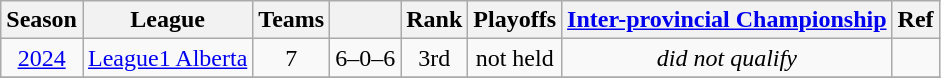<table class="wikitable" style="text-align: center;">
<tr>
<th>Season</th>
<th>League</th>
<th>Teams</th>
<th></th>
<th>Rank</th>
<th>Playoffs</th>
<th><a href='#'>Inter-provincial Championship</a></th>
<th>Ref</th>
</tr>
<tr>
<td><a href='#'>2024</a></td>
<td><a href='#'>League1 Alberta</a></td>
<td>7</td>
<td>6–0–6</td>
<td>3rd</td>
<td>not held</td>
<td><em>did not qualify</em></td>
<td></td>
</tr>
<tr>
</tr>
</table>
